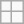<table class="wikitable">
<tr>
<td></td>
<td></td>
</tr>
<tr>
<td></td>
<td></td>
</tr>
</table>
